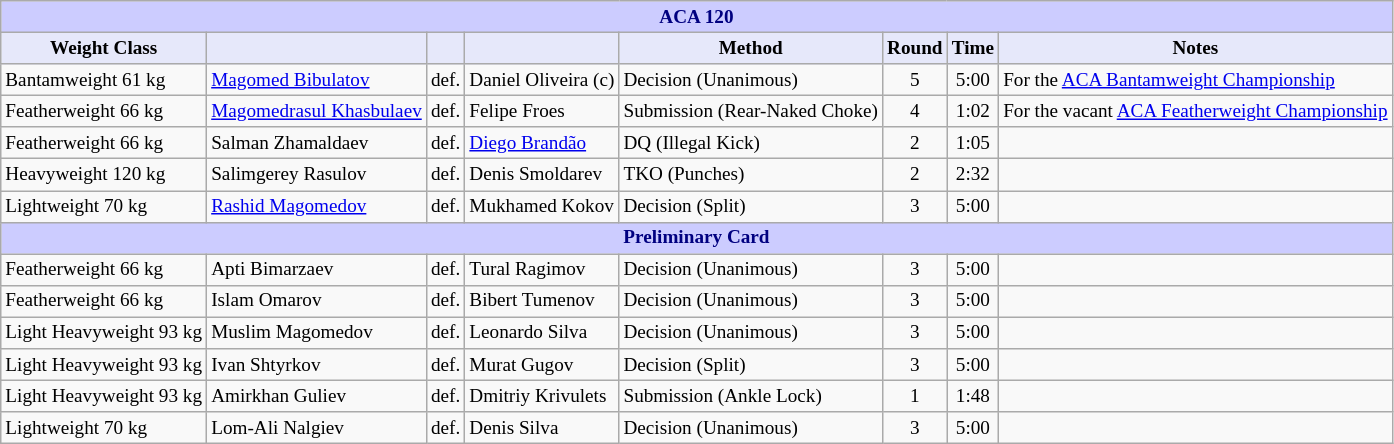<table class="wikitable" style="font-size: 80%;">
<tr>
<th colspan="8" style="background-color: #ccf; color: #000080; text-align: center;"><strong>ACA 120</strong></th>
</tr>
<tr>
<th colspan="1" style="background-color: #E6E8FA; color: #000000; text-align: center;">Weight Class</th>
<th colspan="1" style="background-color: #E6E8FA; color: #000000; text-align: center;"></th>
<th colspan="1" style="background-color: #E6E8FA; color: #000000; text-align: center;"></th>
<th colspan="1" style="background-color: #E6E8FA; color: #000000; text-align: center;"></th>
<th colspan="1" style="background-color: #E6E8FA; color: #000000; text-align: center;">Method</th>
<th colspan="1" style="background-color: #E6E8FA; color: #000000; text-align: center;">Round</th>
<th colspan="1" style="background-color: #E6E8FA; color: #000000; text-align: center;">Time</th>
<th colspan="1" style="background-color: #E6E8FA; color: #000000; text-align: center;">Notes</th>
</tr>
<tr>
<td>Bantamweight 61 kg</td>
<td> <a href='#'>Magomed Bibulatov</a></td>
<td>def.</td>
<td> Daniel Oliveira (c)</td>
<td>Decision (Unanimous)</td>
<td align=center>5</td>
<td align=center>5:00</td>
<td>For the <a href='#'>ACA Bantamweight Championship</a></td>
</tr>
<tr>
<td>Featherweight 66 kg</td>
<td> <a href='#'>Magomedrasul Khasbulaev</a></td>
<td>def.</td>
<td> Felipe Froes</td>
<td>Submission (Rear-Naked Choke)</td>
<td align=center>4</td>
<td align=center>1:02</td>
<td>For the vacant <a href='#'>ACA Featherweight Championship</a></td>
</tr>
<tr>
<td>Featherweight 66 kg</td>
<td> Salman Zhamaldaev</td>
<td>def.</td>
<td> <a href='#'>Diego Brandão</a></td>
<td>DQ (Illegal Kick)</td>
<td align=center>2</td>
<td align=center>1:05</td>
<td></td>
</tr>
<tr>
<td>Heavyweight 120 kg</td>
<td> Salimgerey Rasulov</td>
<td>def.</td>
<td> Denis Smoldarev</td>
<td>TKO (Punches)</td>
<td align=center>2</td>
<td align=center>2:32</td>
<td></td>
</tr>
<tr>
<td>Lightweight 70 kg</td>
<td> <a href='#'>Rashid Magomedov</a></td>
<td>def.</td>
<td> Mukhamed Kokov</td>
<td>Decision (Split)</td>
<td align=center>3</td>
<td align=center>5:00</td>
<td></td>
</tr>
<tr>
<th colspan="8" style="background-color: #ccf; color: #000080; text-align: center;"><strong>Preliminary Card</strong></th>
</tr>
<tr>
<td>Featherweight 66 kg</td>
<td> Apti Bimarzaev</td>
<td>def.</td>
<td> Tural Ragimov</td>
<td>Decision (Unanimous)</td>
<td align=center>3</td>
<td align=center>5:00</td>
<td></td>
</tr>
<tr>
<td>Featherweight 66 kg</td>
<td> Islam Omarov</td>
<td>def.</td>
<td> Bibert Tumenov</td>
<td>Decision (Unanimous)</td>
<td align=center>3</td>
<td align=center>5:00</td>
<td></td>
</tr>
<tr>
<td>Light Heavyweight 93 kg</td>
<td> Muslim Magomedov</td>
<td>def.</td>
<td> Leonardo Silva</td>
<td>Decision (Unanimous)</td>
<td align=center>3</td>
<td align=center>5:00</td>
<td></td>
</tr>
<tr>
<td>Light Heavyweight 93 kg</td>
<td> Ivan Shtyrkov</td>
<td>def.</td>
<td> Murat Gugov</td>
<td>Decision (Split)</td>
<td align=center>3</td>
<td align=center>5:00</td>
<td></td>
</tr>
<tr>
<td>Light Heavyweight 93 kg</td>
<td> Amirkhan Guliev</td>
<td>def.</td>
<td> Dmitriy Krivulets</td>
<td>Submission (Ankle Lock)</td>
<td align=center>1</td>
<td align=center>1:48</td>
<td></td>
</tr>
<tr>
<td>Lightweight 70 kg</td>
<td> Lom-Ali Nalgiev</td>
<td>def.</td>
<td> Denis Silva</td>
<td>Decision (Unanimous)</td>
<td align=center>3</td>
<td align=center>5:00</td>
<td></td>
</tr>
</table>
